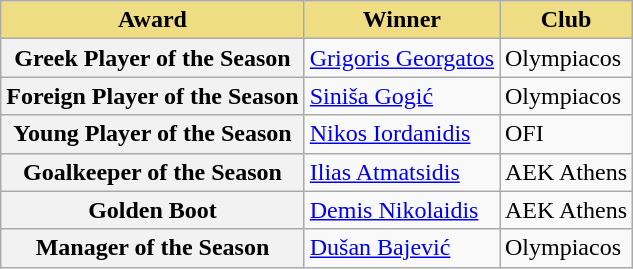<table class="wikitable">
<tr>
<th style="background-color: #eedd82">Award</th>
<th style="background-color: #eedd82">Winner</th>
<th style="background-color: #eedd82">Club</th>
</tr>
<tr>
<th>Greek Player of the Season</th>
<td> <a href='#'>Grigoris Georgatos</a></td>
<td>Olympiacos</td>
</tr>
<tr>
<th>Foreign Player of the Season</th>
<td> <a href='#'>Siniša Gogić</a></td>
<td>Olympiacos</td>
</tr>
<tr>
<th>Young Player of the Season</th>
<td> <a href='#'>Nikos Iordanidis</a></td>
<td>OFI</td>
</tr>
<tr>
<th>Goalkeeper of the Season</th>
<td> <a href='#'>Ilias Atmatsidis</a></td>
<td>AEK Athens</td>
</tr>
<tr>
<th>Golden Boot</th>
<td> <a href='#'>Demis Nikolaidis</a></td>
<td>AEK Athens</td>
</tr>
<tr>
<th>Manager of the Season</th>
<td> <a href='#'>Dušan Bajević</a></td>
<td>Olympiacos</td>
</tr>
</table>
